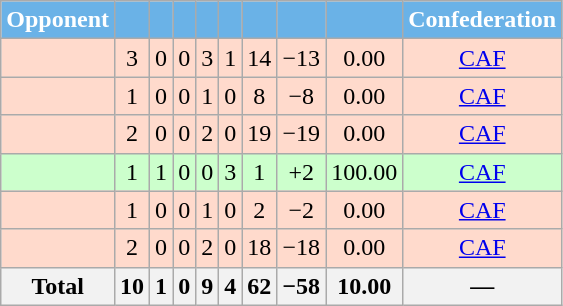<table class="wikitable sortable" style="text-align:center;">
<tr style="color:white">
<th style="background-color:#6AB2E7;color:white">Opponent</th>
<th style="background-color:#6AB2E7;"></th>
<th style="background-color:#6AB2E7;"></th>
<th style="background-color:#6AB2E7;"></th>
<th style="background-color:#6AB2E7;"></th>
<th style="background-color:#6AB2E7;"></th>
<th style="background-color:#6AB2E7;"></th>
<th style="background-color:#6AB2E7;"></th>
<th style="background-color:#6AB2E7;"></th>
<th style="background-color:#6AB2E7;color:white">Confederation</th>
</tr>
<tr bgcolor=FFDACC>
<td style="text-align:left;"></td>
<td>3</td>
<td>0</td>
<td>0</td>
<td>3</td>
<td>1</td>
<td>14</td>
<td>−13</td>
<td>0.00</td>
<td><a href='#'>CAF</a></td>
</tr>
<tr bgcolor=FFDACC>
<td style="text-align:left;"></td>
<td>1</td>
<td>0</td>
<td>0</td>
<td>1</td>
<td>0</td>
<td>8</td>
<td>−8</td>
<td>0.00</td>
<td><a href='#'>CAF</a></td>
</tr>
<tr bgcolor=FFDACC>
<td style="text-align:left;"></td>
<td>2</td>
<td>0</td>
<td>0</td>
<td>2</td>
<td>0</td>
<td>19</td>
<td>−19</td>
<td>0.00</td>
<td><a href='#'>CAF</a></td>
</tr>
<tr bgcolor=CCFFCC>
<td style="text-align:left;"></td>
<td>1</td>
<td>1</td>
<td>0</td>
<td>0</td>
<td>3</td>
<td>1</td>
<td>+2</td>
<td>100.00</td>
<td><a href='#'>CAF</a></td>
</tr>
<tr bgcolor=FFDACC>
<td style="text-align:left;"></td>
<td>1</td>
<td>0</td>
<td>0</td>
<td>1</td>
<td>0</td>
<td>2</td>
<td>−2</td>
<td>0.00</td>
<td><a href='#'>CAF</a></td>
</tr>
<tr bgcolor=FFDACC>
<td style="text-align:left;"></td>
<td>2</td>
<td>0</td>
<td>0</td>
<td>2</td>
<td>0</td>
<td>18</td>
<td>−18</td>
<td>0.00</td>
<td><a href='#'>CAF</a></td>
</tr>
<tr>
<th>Total</th>
<th>10</th>
<th>1</th>
<th>0</th>
<th>9</th>
<th>4</th>
<th>62</th>
<th>−58</th>
<th>10.00</th>
<th>—</th>
</tr>
</table>
